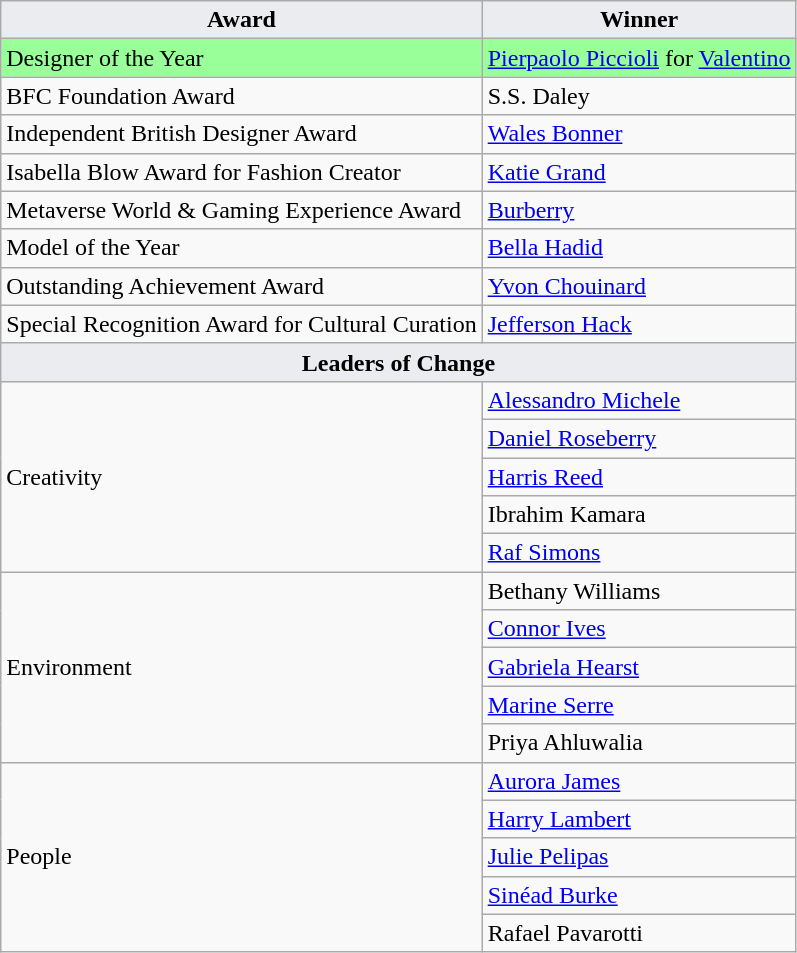<table class="wikitable">
<tr>
<th style="background:#EAECF0">Award</th>
<th style="background:#EAECF0">Winner</th>
</tr>
<tr>
<td style="background:#99ff99">Designer of the Year</td>
<td style="background:#99ff99"><a href='#'>Pierpaolo Piccioli</a> for <a href='#'>Valentino</a></td>
</tr>
<tr>
<td>BFC Foundation Award</td>
<td>S.S. Daley</td>
</tr>
<tr>
<td>Independent British Designer Award</td>
<td><a href='#'>Wales Bonner</a></td>
</tr>
<tr>
<td>Isabella Blow Award for Fashion Creator</td>
<td><a href='#'>Katie Grand</a></td>
</tr>
<tr>
<td>Metaverse World & Gaming Experience Award</td>
<td><a href='#'>Burberry</a></td>
</tr>
<tr>
<td>Model of the Year</td>
<td><a href='#'>Bella Hadid</a></td>
</tr>
<tr>
<td>Outstanding Achievement Award</td>
<td><a href='#'>Yvon Chouinard</a></td>
</tr>
<tr>
<td>Special Recognition Award for Cultural Curation</td>
<td><a href='#'>Jefferson Hack</a></td>
</tr>
<tr>
<td colspan="2" style="background:#EAECF0; text-align:center;"><strong>Leaders of Change</strong></td>
</tr>
<tr>
<td rowspan="5">Creativity</td>
<td><a href='#'>Alessandro Michele</a></td>
</tr>
<tr>
<td><a href='#'>Daniel Roseberry</a></td>
</tr>
<tr>
<td><a href='#'>Harris Reed</a></td>
</tr>
<tr>
<td>Ibrahim Kamara</td>
</tr>
<tr>
<td><a href='#'>Raf Simons</a></td>
</tr>
<tr>
<td rowspan="5">Environment</td>
<td>Bethany Williams</td>
</tr>
<tr>
<td><a href='#'>Connor Ives</a></td>
</tr>
<tr>
<td><a href='#'>Gabriela Hearst</a></td>
</tr>
<tr>
<td><a href='#'>Marine Serre</a></td>
</tr>
<tr>
<td>Priya Ahluwalia</td>
</tr>
<tr>
<td rowspan="5">People</td>
<td><a href='#'>Aurora James</a></td>
</tr>
<tr>
<td><a href='#'>Harry Lambert</a></td>
</tr>
<tr>
<td><a href='#'>Julie Pelipas</a></td>
</tr>
<tr>
<td><a href='#'>Sinéad Burke</a></td>
</tr>
<tr>
<td>Rafael Pavarotti</td>
</tr>
</table>
